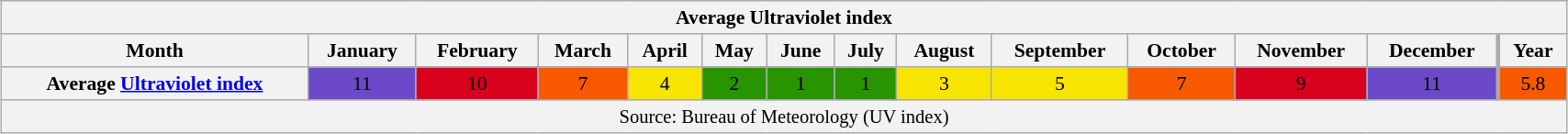<table style="width:90%;text-align:center;font-size:90%;line-height:1.2em;margin-left:auto;margin-right:auto" class="wikitable">
<tr>
<th Colspan=14>Average Ultraviolet index</th>
</tr>
<tr>
<th>Month</th>
<th>January</th>
<th>February</th>
<th>March</th>
<th>April</th>
<th>May</th>
<th>June</th>
<th>July</th>
<th>August</th>
<th>September</th>
<th>October</th>
<th>November</th>
<th>December</th>
<th style="border-left-width:medium">Year</th>
</tr>
<tr>
<th>Average <a href='#'>Ultraviolet index</a></th>
<td style="background:#6b49c8;color:#000000;">11</td>
<td style="background:#d8001d;color:#000000;">10</td>
<td style="background:#f85900;color:#000000;">7</td>
<td style="background:#f7e400;color:#000000;">4</td>
<td style="background:#289500;color:#000000;">2</td>
<td style="background:#289500;color:#000000;">1</td>
<td style="background:#289500;color:#000000;">1</td>
<td style="background:#f7e400;color:#000000;">3</td>
<td style="background:#f7e400;color:#000000;">5</td>
<td style="background:#f85900;color:#000000;">7</td>
<td style="background:#d8001d; color:#000;">9</td>
<td style="background:#6b49c8;color:#000000;">11</td>
<td style="background:#f85900;color:#000000;border-left-width:medium">5.8</td>
</tr>
<tr>
<th Colspan=14 style="font-weight:normal;font-size:95%;">Source: Bureau of Meteorology (UV index)</th>
</tr>
</table>
